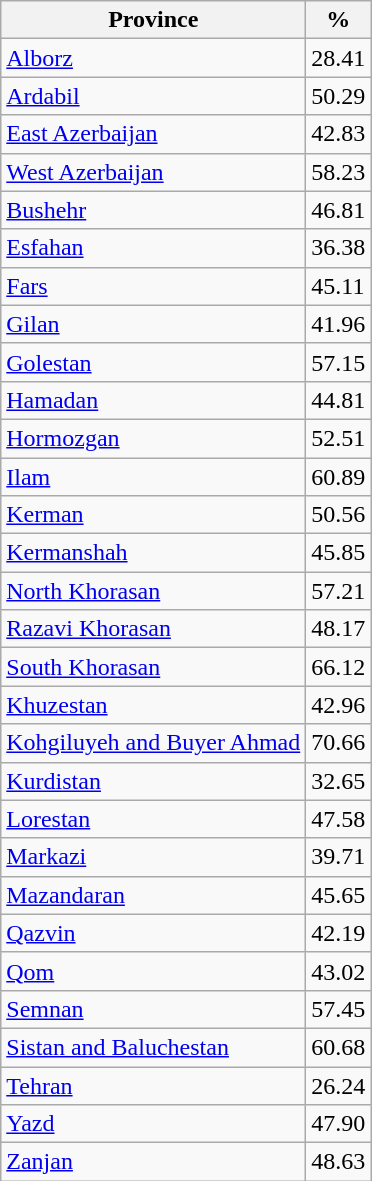<table class="wikitable sortable">
<tr>
<th>Province</th>
<th>%</th>
</tr>
<tr>
<td><a href='#'>Alborz</a></td>
<td>28.41</td>
</tr>
<tr>
<td><a href='#'>Ardabil</a></td>
<td>50.29</td>
</tr>
<tr>
<td><a href='#'>East Azerbaijan</a></td>
<td>42.83</td>
</tr>
<tr>
<td><a href='#'>West Azerbaijan</a></td>
<td>58.23</td>
</tr>
<tr>
<td><a href='#'>Bushehr</a></td>
<td>46.81</td>
</tr>
<tr>
<td><a href='#'>Esfahan</a></td>
<td>36.38</td>
</tr>
<tr>
<td><a href='#'>Fars</a></td>
<td>45.11</td>
</tr>
<tr>
<td><a href='#'>Gilan</a></td>
<td>41.96</td>
</tr>
<tr>
<td><a href='#'>Golestan</a></td>
<td>57.15</td>
</tr>
<tr>
<td><a href='#'>Hamadan</a></td>
<td>44.81</td>
</tr>
<tr>
<td><a href='#'>Hormozgan</a></td>
<td>52.51</td>
</tr>
<tr>
<td><a href='#'>Ilam</a></td>
<td>60.89</td>
</tr>
<tr>
<td><a href='#'>Kerman</a></td>
<td>50.56</td>
</tr>
<tr>
<td><a href='#'>Kermanshah</a></td>
<td>45.85</td>
</tr>
<tr>
<td><a href='#'>North Khorasan</a></td>
<td>57.21</td>
</tr>
<tr>
<td><a href='#'>Razavi Khorasan</a></td>
<td>48.17</td>
</tr>
<tr>
<td><a href='#'>South Khorasan</a></td>
<td>66.12</td>
</tr>
<tr>
<td><a href='#'>Khuzestan</a></td>
<td>42.96</td>
</tr>
<tr>
<td><a href='#'>Kohgiluyeh and Buyer Ahmad</a></td>
<td>70.66</td>
</tr>
<tr>
<td><a href='#'>Kurdistan</a></td>
<td>32.65</td>
</tr>
<tr>
<td><a href='#'>Lorestan</a></td>
<td>47.58</td>
</tr>
<tr>
<td><a href='#'>Markazi</a></td>
<td>39.71</td>
</tr>
<tr>
<td><a href='#'>Mazandaran</a></td>
<td>45.65</td>
</tr>
<tr>
<td><a href='#'>Qazvin</a></td>
<td>42.19</td>
</tr>
<tr>
<td><a href='#'>Qom</a></td>
<td>43.02</td>
</tr>
<tr>
<td><a href='#'>Semnan</a></td>
<td>57.45</td>
</tr>
<tr>
<td><a href='#'>Sistan and Baluchestan</a></td>
<td>60.68</td>
</tr>
<tr>
<td><a href='#'>Tehran</a></td>
<td>26.24</td>
</tr>
<tr>
<td><a href='#'>Yazd</a></td>
<td>47.90</td>
</tr>
<tr>
<td><a href='#'>Zanjan</a></td>
<td>48.63</td>
</tr>
</table>
